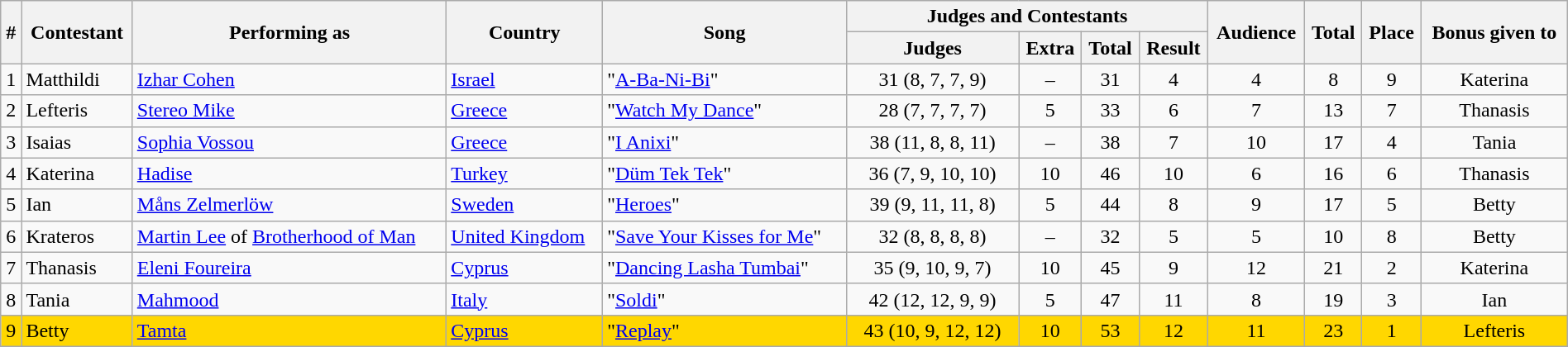<table class="sortable wikitable" style="text-align:center;" width="100%">
<tr>
<th rowspan="2">#</th>
<th rowspan="2">Contestant</th>
<th rowspan="2">Performing as</th>
<th rowspan="2">Country</th>
<th rowspan="2">Song</th>
<th colspan="4">Judges and Contestants</th>
<th rowspan="2">Audience</th>
<th rowspan="2">Total</th>
<th rowspan="2">Place</th>
<th rowspan="2">Bonus given to</th>
</tr>
<tr>
<th width="11%">Judges</th>
<th>Extra</th>
<th>Total</th>
<th>Result</th>
</tr>
<tr>
<td>1</td>
<td align="left">Matthildi</td>
<td align="left"><a href='#'>Izhar Cohen</a></td>
<td align="left"> <a href='#'>Israel</a></td>
<td align="left">"<a href='#'>A-Ba-Ni-Bi</a>"</td>
<td>31 (8, 7, 7, 9)</td>
<td>–</td>
<td>31</td>
<td>4</td>
<td>4</td>
<td>8</td>
<td>9</td>
<td>Katerina</td>
</tr>
<tr>
<td>2</td>
<td align="left">Lefteris</td>
<td align="left"><a href='#'>Stereo Mike</a></td>
<td align="left"> <a href='#'>Greece</a></td>
<td align="left">"<a href='#'>Watch My Dance</a>"</td>
<td>28 (7, 7, 7, 7)</td>
<td>5</td>
<td>33</td>
<td>6</td>
<td>7</td>
<td>13</td>
<td>7</td>
<td>Thanasis</td>
</tr>
<tr>
<td>3</td>
<td align="left">Isaias</td>
<td align="left"><a href='#'>Sophia Vossou</a></td>
<td align="left"> <a href='#'>Greece</a></td>
<td align="left">"<a href='#'>I Anixi</a>"</td>
<td>38 (11, 8, 8, 11)</td>
<td>–</td>
<td>38</td>
<td>7</td>
<td>10</td>
<td>17</td>
<td>4</td>
<td>Tania</td>
</tr>
<tr>
<td>4</td>
<td align="left">Katerina</td>
<td align="left"><a href='#'>Hadise</a></td>
<td align="left"> <a href='#'>Turkey</a></td>
<td align="left">"<a href='#'>Düm Tek Tek</a>"</td>
<td>36 (7, 9, 10, 10)</td>
<td>10</td>
<td>46</td>
<td>10</td>
<td>6</td>
<td>16</td>
<td>6</td>
<td>Thanasis</td>
</tr>
<tr>
<td>5</td>
<td align="left">Ian</td>
<td align="left"><a href='#'>Måns Zelmerlöw</a></td>
<td align="left"> <a href='#'>Sweden</a></td>
<td align="left">"<a href='#'>Heroes</a>"</td>
<td>39 (9, 11, 11, 8)</td>
<td>5</td>
<td>44</td>
<td>8</td>
<td>9</td>
<td>17</td>
<td>5</td>
<td>Betty</td>
</tr>
<tr>
<td>6</td>
<td align="left">Krateros</td>
<td align="left"><a href='#'>Martin Lee</a> of <a href='#'>Brotherhood of Man</a></td>
<td align="left"> <a href='#'>United Kingdom</a></td>
<td align="left">"<a href='#'>Save Your Kisses for Me</a>"</td>
<td>32 (8, 8, 8, 8)</td>
<td>–</td>
<td>32</td>
<td>5</td>
<td>5</td>
<td>10</td>
<td>8</td>
<td>Betty</td>
</tr>
<tr>
<td>7</td>
<td align="left">Thanasis</td>
<td align="left"><a href='#'>Eleni Foureira</a></td>
<td align="left"> <a href='#'>Cyprus</a></td>
<td align="left">"<a href='#'>Dancing Lasha Tumbai</a>"</td>
<td>35 (9, 10, 9, 7)</td>
<td>10</td>
<td>45</td>
<td>9</td>
<td>12</td>
<td>21</td>
<td>2</td>
<td>Katerina</td>
</tr>
<tr>
<td>8</td>
<td align="left">Tania</td>
<td align="left"><a href='#'>Mahmood</a></td>
<td align="left"> <a href='#'>Italy</a></td>
<td align="left">"<a href='#'>Soldi</a>"</td>
<td>42 (12, 12, 9, 9)</td>
<td>5</td>
<td>47</td>
<td>11</td>
<td>8</td>
<td>19</td>
<td>3</td>
<td>Ian</td>
</tr>
<tr bgcolor="gold">
<td>9</td>
<td align="left">Betty</td>
<td align="left"><a href='#'>Tamta</a></td>
<td align="left"> <a href='#'>Cyprus</a></td>
<td align="left">"<a href='#'>Replay</a>"</td>
<td>43 (10, 9, 12, 12)</td>
<td>10</td>
<td>53</td>
<td>12</td>
<td>11</td>
<td>23</td>
<td>1</td>
<td>Lefteris</td>
</tr>
</table>
